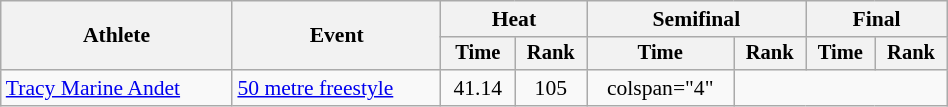<table class="wikitable" style="text-align:center; font-size:90%; width:50%;">
<tr>
<th rowspan="2">Athlete</th>
<th rowspan="2">Event</th>
<th colspan="2">Heat</th>
<th colspan="2">Semifinal</th>
<th colspan="2">Final</th>
</tr>
<tr style="font-size:95%">
<th>Time</th>
<th>Rank</th>
<th>Time</th>
<th>Rank</th>
<th>Time</th>
<th>Rank</th>
</tr>
<tr>
<td align=left><a href='#'>Tracy Marine Andet</a></td>
<td align=left><a href='#'>50 metre freestyle</a></td>
<td>41.14</td>
<td>105</td>
<td>colspan="4" </td>
</tr>
</table>
